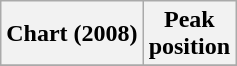<table class="wikitable plainrowheaders">
<tr>
<th>Chart (2008)</th>
<th>Peak<br>position</th>
</tr>
<tr>
</tr>
</table>
